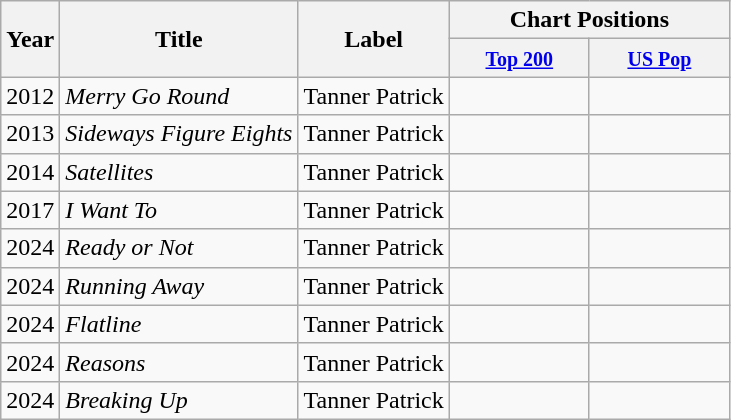<table class="wikitable">
<tr>
<th rowspan="2">Year</th>
<th rowspan="2">Title</th>
<th rowspan="2">Label</th>
<th colspan="3">Chart Positions</th>
</tr>
<tr>
<th style="width:86px;"><small><a href='#'>Top 200</a></small></th>
<th style="width:86px;"><small><a href='#'>US Pop</a></small></th>
</tr>
<tr>
<td>2012</td>
<td><em>Merry Go Round</em></td>
<td style="text-align:center;">Tanner Patrick</td>
<td style="text-align:center;"></td>
<td style="text-align:center;"></td>
</tr>
<tr>
<td>2013</td>
<td><em>Sideways Figure Eights</em></td>
<td style="text-align:center;">Tanner Patrick</td>
<td style="text-align:center;"></td>
<td style="text-align:center;"></td>
</tr>
<tr>
<td>2014</td>
<td><em>Satellites</em></td>
<td style="text-align:center;">Tanner Patrick</td>
<td style="text-align:center;"></td>
<td style="text-align:center;"></td>
</tr>
<tr>
<td>2017</td>
<td><em>I Want To</em></td>
<td>Tanner Patrick</td>
<td></td>
<td></td>
</tr>
<tr>
<td>2024</td>
<td><em>Ready or Not</em></td>
<td>Tanner Patrick</td>
<td></td>
<td></td>
</tr>
<tr>
<td>2024</td>
<td><em>Running Away</em></td>
<td>Tanner Patrick</td>
<td></td>
<td></td>
</tr>
<tr>
<td>2024</td>
<td><em>Flatline</em></td>
<td>Tanner Patrick</td>
<td></td>
<td></td>
</tr>
<tr>
<td>2024</td>
<td><em>Reasons</em></td>
<td>Tanner Patrick</td>
<td></td>
<td></td>
</tr>
<tr>
<td>2024</td>
<td><em>Breaking Up</em></td>
<td>Tanner Patrick</td>
<td></td>
<td></td>
</tr>
</table>
